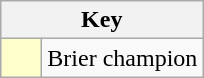<table class="wikitable" style="text-align: center;">
<tr>
<th colspan=2>Key</th>
</tr>
<tr>
<td style="background:#ffffcc; width:20px;"></td>
<td align=left>Brier champion</td>
</tr>
</table>
